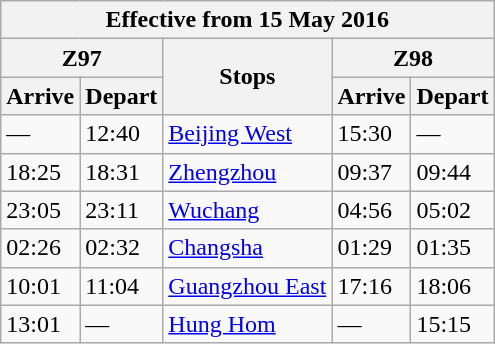<table class="wikitable">
<tr>
<th colspan=6>Effective from 15 May 2016</th>
</tr>
<tr>
<th colspan="2">Z97</th>
<th rowspan="2">Stops</th>
<th colspan="2">Z98</th>
</tr>
<tr>
<th>Arrive</th>
<th>Depart</th>
<th>Arrive</th>
<th>Depart</th>
</tr>
<tr>
<td>—</td>
<td>12:40</td>
<td><a href='#'>Beijing West</a></td>
<td>15:30</td>
<td>—</td>
</tr>
<tr>
<td>18:25</td>
<td>18:31</td>
<td><a href='#'>Zhengzhou</a></td>
<td>09:37</td>
<td>09:44</td>
</tr>
<tr>
<td>23:05</td>
<td>23:11</td>
<td><a href='#'>Wuchang</a></td>
<td>04:56</td>
<td>05:02</td>
</tr>
<tr>
<td>02:26</td>
<td>02:32</td>
<td><a href='#'>Changsha</a></td>
<td>01:29</td>
<td>01:35</td>
</tr>
<tr>
<td>10:01</td>
<td>11:04</td>
<td><a href='#'>Guangzhou East</a></td>
<td>17:16</td>
<td>18:06</td>
</tr>
<tr>
<td>13:01</td>
<td>—</td>
<td><a href='#'>Hung Hom</a></td>
<td>—</td>
<td>15:15</td>
</tr>
</table>
